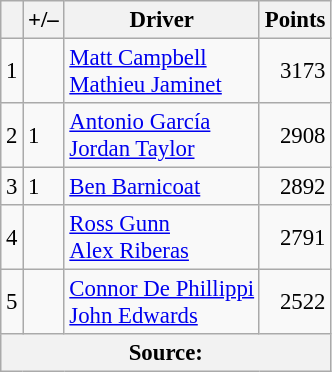<table class="wikitable" style="font-size: 95%;">
<tr>
<th scope="col"></th>
<th scope="col">+/–</th>
<th scope="col">Driver</th>
<th scope="col">Points</th>
</tr>
<tr>
<td align=center>1</td>
<td align="left"></td>
<td> <a href='#'>Matt Campbell</a><br> <a href='#'>Mathieu Jaminet</a></td>
<td align=right>3173</td>
</tr>
<tr>
<td align=center>2</td>
<td align="left"> 1</td>
<td> <a href='#'>Antonio García</a><br> <a href='#'>Jordan Taylor</a></td>
<td align=right>2908</td>
</tr>
<tr>
<td align=center>3</td>
<td align="left"> 1</td>
<td> <a href='#'>Ben Barnicoat</a></td>
<td align=right>2892</td>
</tr>
<tr>
<td align=center>4</td>
<td align="left"></td>
<td> <a href='#'>Ross Gunn</a><br> <a href='#'>Alex Riberas</a></td>
<td align=right>2791</td>
</tr>
<tr>
<td align=center>5</td>
<td align="left"></td>
<td> <a href='#'>Connor De Phillippi</a><br> <a href='#'>John Edwards</a></td>
<td align=right>2522</td>
</tr>
<tr>
<th colspan=5>Source:</th>
</tr>
</table>
